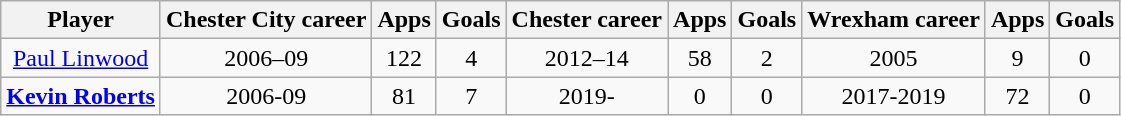<table class="wikitable" style="text-align:center;">
<tr>
<th>Player</th>
<th>Chester City career</th>
<th>Apps</th>
<th>Goals</th>
<th>Chester career</th>
<th>Apps</th>
<th>Goals</th>
<th>Wrexham career</th>
<th>Apps</th>
<th>Goals</th>
</tr>
<tr>
<td><a href='#'>Paul Linwood</a></td>
<td>2006–09</td>
<td>122</td>
<td>4</td>
<td>2012–14</td>
<td>58</td>
<td>2</td>
<td>2005</td>
<td>9</td>
<td>0</td>
</tr>
<tr>
<td><strong><a href='#'>Kevin Roberts</a></strong></td>
<td>2006-09</td>
<td>81</td>
<td>7</td>
<td>2019-</td>
<td>0</td>
<td>0</td>
<td>2017-2019</td>
<td>72</td>
<td>0</td>
</tr>
</table>
